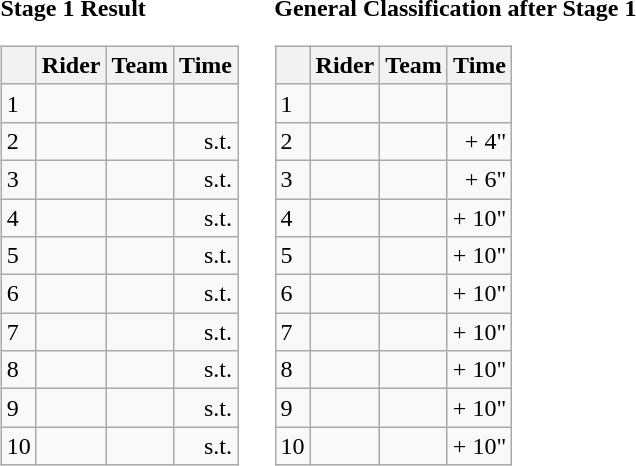<table>
<tr>
<td><strong>Stage 1 Result</strong><br><table class="wikitable">
<tr>
<th></th>
<th>Rider</th>
<th>Team</th>
<th>Time</th>
</tr>
<tr>
<td>1</td>
<td></td>
<td></td>
<td align="right"></td>
</tr>
<tr>
<td>2</td>
<td></td>
<td></td>
<td align="right">s.t.</td>
</tr>
<tr>
<td>3</td>
<td></td>
<td></td>
<td align="right">s.t.</td>
</tr>
<tr>
<td>4</td>
<td></td>
<td></td>
<td align="right">s.t.</td>
</tr>
<tr>
<td>5</td>
<td></td>
<td></td>
<td align="right">s.t.</td>
</tr>
<tr>
<td>6</td>
<td></td>
<td></td>
<td align="right">s.t.</td>
</tr>
<tr>
<td>7</td>
<td></td>
<td></td>
<td align="right">s.t.</td>
</tr>
<tr>
<td>8</td>
<td></td>
<td></td>
<td align="right">s.t.</td>
</tr>
<tr>
<td>9</td>
<td></td>
<td></td>
<td align="right">s.t.</td>
</tr>
<tr>
<td>10</td>
<td></td>
<td></td>
<td align="right">s.t.</td>
</tr>
</table>
</td>
<td></td>
<td><strong>General Classification after Stage 1</strong><br><table class="wikitable">
<tr>
<th></th>
<th>Rider</th>
<th>Team</th>
<th>Time</th>
</tr>
<tr>
<td>1</td>
<td>  </td>
<td></td>
<td align="right"></td>
</tr>
<tr>
<td>2</td>
<td></td>
<td></td>
<td align="right">+ 4"</td>
</tr>
<tr>
<td>3</td>
<td></td>
<td></td>
<td align="right">+ 6"</td>
</tr>
<tr>
<td>4</td>
<td></td>
<td></td>
<td align="right">+ 10"</td>
</tr>
<tr>
<td>5</td>
<td></td>
<td></td>
<td align="right">+ 10"</td>
</tr>
<tr>
<td>6</td>
<td></td>
<td></td>
<td align="right">+ 10"</td>
</tr>
<tr>
<td>7</td>
<td></td>
<td></td>
<td align="right">+ 10"</td>
</tr>
<tr>
<td>8</td>
<td></td>
<td></td>
<td align="right">+ 10"</td>
</tr>
<tr>
<td>9</td>
<td></td>
<td></td>
<td align="right">+ 10"</td>
</tr>
<tr>
<td>10</td>
<td></td>
<td></td>
<td align="right">+ 10"</td>
</tr>
</table>
</td>
</tr>
</table>
